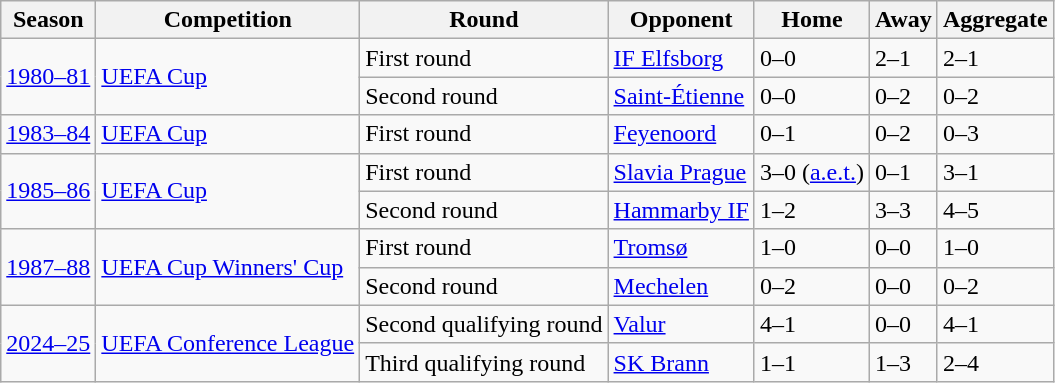<table class="wikitable">
<tr>
<th>Season</th>
<th>Competition</th>
<th>Round</th>
<th>Opponent</th>
<th>Home</th>
<th>Away</th>
<th>Aggregate</th>
</tr>
<tr>
<td rowspan=2><a href='#'>1980–81</a></td>
<td rowspan=2><a href='#'>UEFA Cup</a></td>
<td>First round</td>
<td> <a href='#'>IF Elfsborg</a></td>
<td align="centr">0–0</td>
<td align="centr">2–1</td>
<td align="centr">2–1</td>
</tr>
<tr>
<td>Second round</td>
<td> <a href='#'>Saint-Étienne</a></td>
<td align="centr">0–0</td>
<td align="centr">0–2</td>
<td align="centr">0–2</td>
</tr>
<tr>
<td><a href='#'>1983–84</a></td>
<td><a href='#'>UEFA Cup</a></td>
<td>First round</td>
<td> <a href='#'>Feyenoord</a></td>
<td align="centr">0–1</td>
<td align="centr">0–2</td>
<td align="centr">0–3</td>
</tr>
<tr>
<td rowspan=2><a href='#'>1985–86</a></td>
<td rowspan=2><a href='#'>UEFA Cup</a></td>
<td>First round</td>
<td> <a href='#'>Slavia Prague</a></td>
<td align="centr">3–0 (<a href='#'>a.e.t.</a>)</td>
<td align="centr">0–1</td>
<td align="centr">3–1</td>
</tr>
<tr>
<td>Second round</td>
<td> <a href='#'>Hammarby IF</a></td>
<td align="centr">1–2</td>
<td align="centr">3–3</td>
<td align="centr">4–5</td>
</tr>
<tr>
<td rowspan=2><a href='#'>1987–88</a></td>
<td rowspan=2><a href='#'>UEFA Cup Winners' Cup</a></td>
<td>First round</td>
<td> <a href='#'>Tromsø</a></td>
<td align="centr">1–0</td>
<td align="centr">0–0</td>
<td align="centr">1–0</td>
</tr>
<tr>
<td>Second round</td>
<td> <a href='#'>Mechelen</a></td>
<td align="centr">0–2</td>
<td align="centr">0–0</td>
<td align="centr">0–2</td>
</tr>
<tr>
<td rowspan=2><a href='#'>2024–25</a></td>
<td rowspan=2><a href='#'>UEFA Conference League</a></td>
<td>Second qualifying round</td>
<td> <a href='#'>Valur</a></td>
<td align="centr">4–1</td>
<td align="centr">0–0</td>
<td align="centr">4–1</td>
</tr>
<tr>
<td>Third qualifying round</td>
<td> <a href='#'>SK Brann</a></td>
<td align="centr">1–1</td>
<td align="centr">1–3</td>
<td align="centr">2–4</td>
</tr>
</table>
